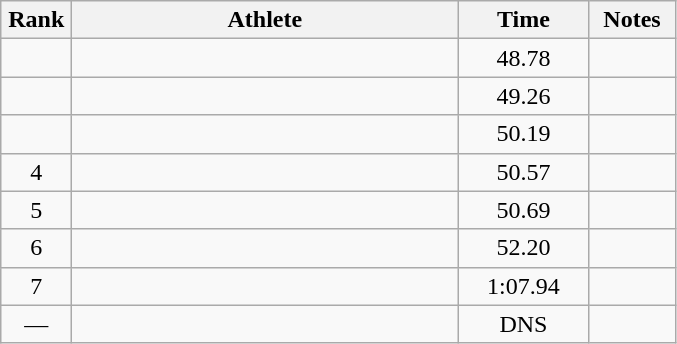<table class="wikitable" style="text-align:center">
<tr>
<th width=40>Rank</th>
<th width=250>Athlete</th>
<th width=80>Time</th>
<th width=50>Notes</th>
</tr>
<tr>
<td></td>
<td align=left></td>
<td>48.78</td>
<td></td>
</tr>
<tr>
<td></td>
<td align=left></td>
<td>49.26</td>
<td></td>
</tr>
<tr>
<td></td>
<td align=left></td>
<td>50.19</td>
<td></td>
</tr>
<tr>
<td>4</td>
<td align=left></td>
<td>50.57</td>
<td></td>
</tr>
<tr>
<td>5</td>
<td align=left></td>
<td>50.69</td>
<td></td>
</tr>
<tr>
<td>6</td>
<td align=left></td>
<td>52.20</td>
<td></td>
</tr>
<tr>
<td>7</td>
<td align=left></td>
<td>1:07.94</td>
<td></td>
</tr>
<tr>
<td>—</td>
<td align=left></td>
<td>DNS</td>
<td></td>
</tr>
</table>
